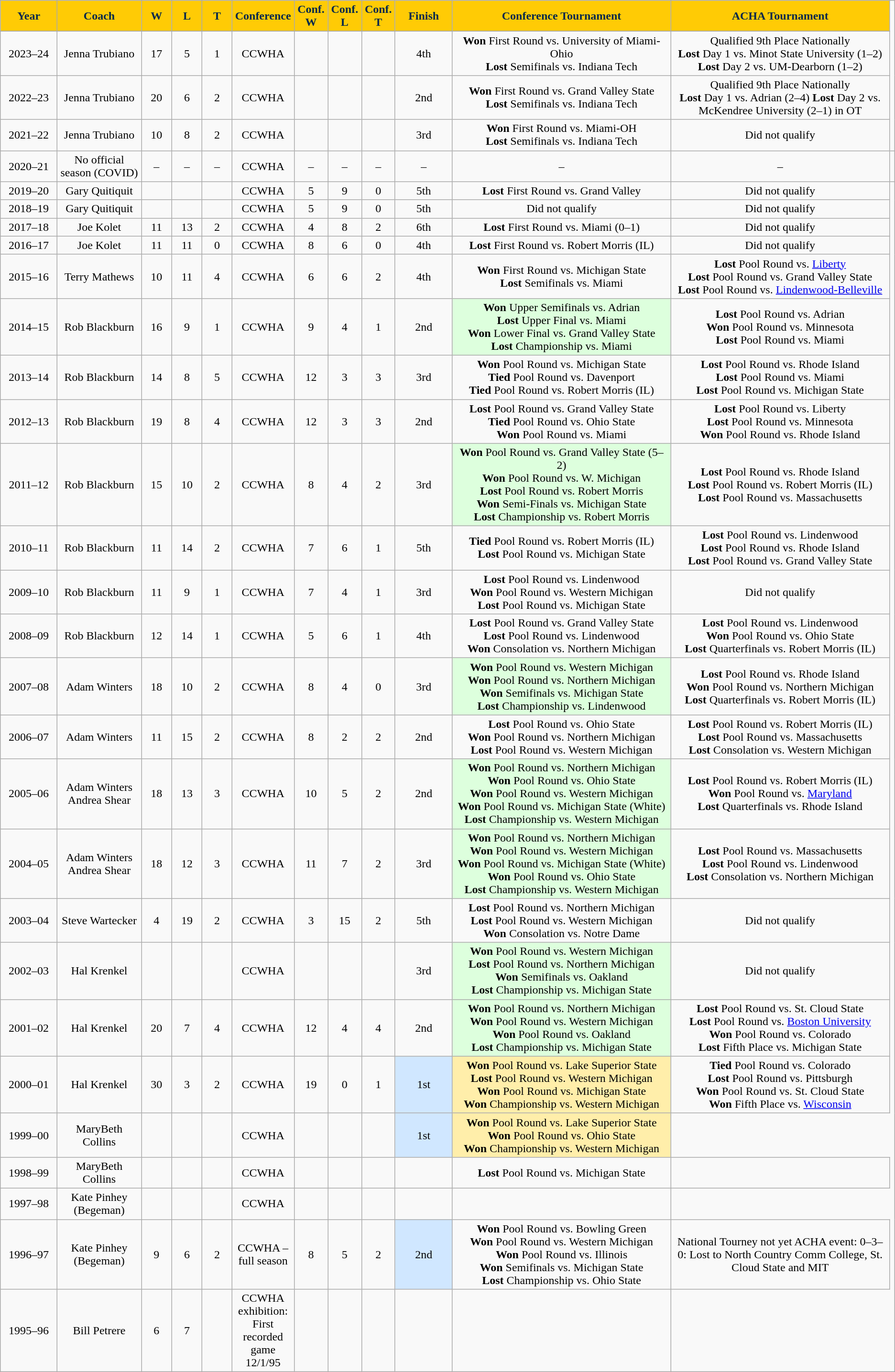<table class="wikitable">
<tr align="center"  style="background:#ffcb05;color:#00274c;">
<td ! scope="col" width="80px"><strong>Year</strong></td>
<td ! scope="col" width="120px"><strong>Coach</strong></td>
<td ! scope="col" width="40px"><strong>W</strong></td>
<td ! scope="col" width="40px"><strong>L</strong></td>
<td ! scope="col" width="40px"><strong>T</strong></td>
<td ! scope="col" width="80px"><strong>Conference</strong></td>
<td ! scope="col" width="40px"><strong>Conf. <br> W </strong></td>
<td ! scope="col" width="40px"><strong>Conf. <br> L</strong></td>
<td ! scope="col" width="40px"><strong>Conf. <br> T</strong></td>
<td ! scope="col" width="80px"><strong>Finish</strong></td>
<td ! scope="col" width="350px"><strong>Conference Tournament</strong></td>
<td ! scope="col" width="350px"><strong>ACHA Tournament</strong></td>
</tr>
<tr>
</tr>
<tr align="center" bgcolor="">
<td>2023–24</td>
<td>Jenna Trubiano</td>
<td>17</td>
<td>5</td>
<td>1</td>
<td>CCWHA</td>
<td></td>
<td></td>
<td></td>
<td>4th</td>
<td><strong>Won</strong> First Round vs. University of Miami-Ohio  <br> <strong>Lost</strong> Semifinals vs. Indiana Tech </td>
<td>Qualified 9th Place Nationally<br><strong>Lost</strong> Day 1 vs. Minot State University (1–2)
<strong>Lost</strong> Day 2 vs. UM-Dearborn (1–2)</td>
</tr>
<tr align="center" bgcolor="">
<td>2022–23</td>
<td>Jenna Trubiano</td>
<td>20</td>
<td>6</td>
<td>2</td>
<td>CCWHA</td>
<td></td>
<td></td>
<td></td>
<td>2nd</td>
<td><strong>Won</strong> First Round vs. Grand Valley State  <br> <strong>Lost</strong> Semifinals vs. Indiana Tech </td>
<td>Qualified 9th Place Nationally<br><strong>Lost</strong> Day 1 vs. Adrian (2–4)
<strong>Lost</strong> Day 2 vs. McKendree University (2–1) in OT</td>
</tr>
<tr align="center" bgcolor="">
<td>2021–22</td>
<td>Jenna Trubiano</td>
<td>10</td>
<td>8</td>
<td>2</td>
<td>CCWHA</td>
<td></td>
<td></td>
<td></td>
<td>3rd</td>
<td><strong>Won</strong> First Round vs. Miami-OH  <br> <strong>Lost</strong> Semifinals vs. Indiana Tech </td>
<td>Did not qualify</td>
</tr>
<tr align="center" bgcolor="">
<td>2020–21</td>
<td>No official season (COVID)</td>
<td>–</td>
<td>–</td>
<td>–</td>
<td>CCWHA</td>
<td>–</td>
<td>–</td>
<td>–</td>
<td>–</td>
<td>–</td>
<td>–</td>
<td></td>
</tr>
<tr align="center" bgcolor=""|- align="center" bgcolor="">
<td>2019–20</td>
<td>Gary Quitiquit</td>
<td></td>
<td></td>
<td></td>
<td>CCWHA</td>
<td>5</td>
<td>9</td>
<td>0</td>
<td>5th</td>
<td><strong>Lost</strong> First Round vs. Grand Valley </td>
<td>Did not qualify</td>
</tr>
<tr align="center" bgcolor="">
<td>2018–19</td>
<td>Gary Quitiquit</td>
<td></td>
<td></td>
<td></td>
<td>CCWHA</td>
<td>5</td>
<td>9</td>
<td>0</td>
<td>5th</td>
<td>Did not qualify</td>
<td>Did not qualify</td>
</tr>
<tr align="center" bgcolor="">
<td>2017–18</td>
<td>Joe Kolet</td>
<td>11</td>
<td>13</td>
<td>2</td>
<td>CCWHA</td>
<td>4</td>
<td>8</td>
<td>2</td>
<td>6th</td>
<td><strong>Lost</strong> First Round vs. Miami (0–1)</td>
<td>Did not qualify</td>
</tr>
<tr align="center" bgcolor="">
<td>2016–17</td>
<td>Joe Kolet</td>
<td>11</td>
<td>11</td>
<td>0</td>
<td>CCWHA</td>
<td>8</td>
<td>6</td>
<td>0</td>
<td>4th</td>
<td><strong>Lost</strong> First Round vs. Robert Morris (IL) </td>
<td>Did not qualify</td>
</tr>
<tr align="center" bgcolor="">
<td>2015–16</td>
<td>Terry Mathews</td>
<td>10</td>
<td>11</td>
<td>4</td>
<td>CCWHA</td>
<td>6</td>
<td>6</td>
<td>2</td>
<td>4th</td>
<td><strong>Won</strong> First Round vs. Michigan State  <br> <strong>Lost</strong> Semifinals vs. Miami </td>
<td><strong>Lost</strong> Pool Round vs. <a href='#'>Liberty</a>  <br> <strong>Lost</strong> Pool Round vs. Grand Valley State  <br> <strong>Lost</strong> Pool Round vs. <a href='#'>Lindenwood-Belleville</a> </td>
</tr>
<tr align="center" bgcolor="">
<td>2014–15</td>
<td>Rob Blackburn</td>
<td>16</td>
<td>9</td>
<td>1</td>
<td>CCWHA</td>
<td>9</td>
<td>4</td>
<td>1</td>
<td>2nd</td>
<td bgcolor="#ddffdd"><strong>Won</strong> Upper Semifinals vs. Adrian  <br> <strong>Lost</strong> Upper Final vs. Miami  <br> <strong>Won</strong> Lower Final vs. Grand Valley State  <br> <strong>Lost</strong> Championship vs. Miami </td>
<td><strong>Lost</strong> Pool Round vs. Adrian  <br> <strong>Won</strong> Pool Round vs. Minnesota  <br> <strong>Lost</strong> Pool Round vs. Miami </td>
</tr>
<tr align="center" bgcolor="">
<td>2013–14</td>
<td>Rob Blackburn</td>
<td>14</td>
<td>8</td>
<td>5</td>
<td>CCWHA</td>
<td>12</td>
<td>3</td>
<td>3</td>
<td>3rd</td>
<td><strong>Won</strong> Pool Round vs. Michigan State  <br> <strong>Tied</strong> Pool Round vs. Davenport  <br> <strong>Tied</strong> Pool Round vs. Robert Morris (IL) </td>
<td><strong>Lost</strong> Pool Round vs. Rhode Island  <br> <strong>Lost</strong> Pool Round vs. Miami  <br> <strong>Lost</strong> Pool Round vs. Michigan State </td>
</tr>
<tr align="center" bgcolor="">
<td>2012–13</td>
<td>Rob Blackburn</td>
<td>19</td>
<td>8</td>
<td>4</td>
<td>CCWHA</td>
<td>12</td>
<td>3</td>
<td>3</td>
<td>2nd</td>
<td><strong>Lost</strong> Pool Round vs. Grand Valley State  <br> <strong>Tied</strong> Pool Round vs. Ohio State  <br> <strong>Won</strong> Pool Round vs. Miami </td>
<td><strong>Lost</strong> Pool Round vs. Liberty  <br> <strong>Lost</strong> Pool Round vs. Minnesota  <br> <strong>Won</strong> Pool Round vs. Rhode Island </td>
</tr>
<tr align="center" bgcolor="">
<td>2011–12</td>
<td>Rob Blackburn</td>
<td>15</td>
<td>10</td>
<td>2</td>
<td>CCWHA</td>
<td>8</td>
<td>4</td>
<td>2</td>
<td>3rd</td>
<td bgcolor="#ddffdd"><strong>Won</strong> Pool Round vs. Grand Valley State (5–2) <br> <strong>Won</strong> Pool Round vs. W. Michigan  <br> <strong>Lost</strong> Pool Round vs. Robert Morris  <br><strong>Won</strong> Semi-Finals vs. Michigan State  <br><strong>Lost</strong> Championship vs. Robert Morris </td>
<td><strong>Lost</strong> Pool Round vs. Rhode Island  <br> <strong>Lost</strong> Pool Round vs. Robert Morris (IL)  <br> <strong>Lost</strong> Pool Round vs. Massachusetts </td>
</tr>
<tr align="center" bgcolor="">
<td>2010–11</td>
<td>Rob Blackburn</td>
<td>11</td>
<td>14</td>
<td>2</td>
<td>CCWHA</td>
<td>7</td>
<td>6</td>
<td>1</td>
<td>5th</td>
<td><strong>Tied</strong> Pool Round vs. Robert Morris (IL)  <br> <strong>Lost</strong> Pool Round vs. Michigan State </td>
<td><strong>Lost</strong> Pool Round vs. Lindenwood  <br> <strong>Lost</strong> Pool Round vs. Rhode Island  <br> <strong>Lost</strong> Pool Round vs. Grand Valley State </td>
</tr>
<tr align="center" bgcolor="">
<td>2009–10</td>
<td>Rob Blackburn</td>
<td>11</td>
<td>9</td>
<td>1</td>
<td>CCWHA</td>
<td>7</td>
<td>4</td>
<td>1</td>
<td>3rd</td>
<td><strong>Lost</strong> Pool Round vs. Lindenwood  <br> <strong>Won</strong> Pool Round vs. Western Michigan  <br> <strong>Lost</strong> Pool Round vs. Michigan State </td>
<td>Did not qualify</td>
</tr>
<tr align="center" bgcolor="">
<td>2008–09</td>
<td>Rob Blackburn</td>
<td>12</td>
<td>14</td>
<td>1</td>
<td>CCWHA</td>
<td>5</td>
<td>6</td>
<td>1</td>
<td>4th</td>
<td><strong>Lost</strong> Pool Round vs. Grand Valley State  <br> <strong>Lost</strong> Pool Round vs. Lindenwood  <br> <strong>Won</strong> Consolation vs. Northern Michigan </td>
<td><strong>Lost</strong> Pool Round vs. Lindenwood  <br> <strong>Won</strong> Pool Round vs. Ohio State  <br> <strong>Lost</strong> Quarterfinals vs. Robert Morris (IL) </td>
</tr>
<tr align="center" bgcolor="">
<td>2007–08</td>
<td>Adam Winters</td>
<td>18</td>
<td>10</td>
<td>2</td>
<td>CCWHA</td>
<td>8</td>
<td>4</td>
<td>0</td>
<td>3rd</td>
<td bgcolor="#ddffdd"><strong>Won</strong> Pool Round vs. Western Michigan  <br> <strong>Won</strong> Pool Round vs. Northern Michigan  <br> <strong>Won</strong> Semifinals vs. Michigan State  <br> <strong>Lost</strong> Championship vs. Lindenwood </td>
<td><strong>Lost</strong> Pool Round vs. Rhode Island  <br> <strong>Won</strong> Pool Round vs. Northern Michigan  <br> <strong>Lost</strong> Quarterfinals vs. Robert Morris (IL) </td>
</tr>
<tr align="center" bgcolor="">
<td>2006–07</td>
<td>Adam Winters</td>
<td>11</td>
<td>15</td>
<td>2</td>
<td>CCWHA</td>
<td>8</td>
<td>2</td>
<td>2</td>
<td>2nd</td>
<td><strong>Lost</strong> Pool Round vs. Ohio State  <br> <strong>Won</strong> Pool Round vs. Northern Michigan  <br> <strong>Lost</strong> Pool Round vs. Western Michigan </td>
<td><strong>Lost</strong> Pool Round vs. Robert Morris (IL)  <br> <strong>Lost</strong> Pool Round vs. Massachusetts  <br> <strong>Lost</strong> Consolation vs. Western Michigan </td>
</tr>
<tr align="center" bgcolor="">
<td>2005–06</td>
<td>Adam Winters<br>Andrea Shear</td>
<td>18</td>
<td>13</td>
<td>3</td>
<td>CCWHA</td>
<td>10</td>
<td>5</td>
<td>2</td>
<td>2nd</td>
<td bgcolor="#ddffdd"><strong>Won</strong> Pool Round vs. Northern Michigan  <br> <strong>Won</strong> Pool Round vs. Ohio State  <br> <strong>Won</strong> Pool Round vs. Western Michigan  <br> <strong>Won</strong> Pool Round vs. Michigan State (White)  <br> <strong>Lost</strong> Championship vs. Western Michigan </td>
<td><strong>Lost</strong> Pool Round vs. Robert Morris (IL)  <br> <strong>Won</strong> Pool Round vs. <a href='#'>Maryland</a>  <br> <strong>Lost</strong> Quarterfinals vs. Rhode Island </td>
</tr>
<tr align="center" bgcolor="">
<td>2004–05</td>
<td>Adam Winters<br>Andrea Shear</td>
<td>18</td>
<td>12</td>
<td>3</td>
<td>CCWHA</td>
<td>11</td>
<td>7</td>
<td>2</td>
<td>3rd</td>
<td bgcolor="#ddffdd"><strong>Won</strong> Pool Round vs. Northern Michigan  <br> <strong>Won</strong> Pool Round vs. Western Michigan  <br> <strong>Won</strong> Pool Round vs. Michigan State (White)  <br> <strong>Won</strong> Pool Round vs. Ohio State  <br> <strong>Lost</strong> Championship vs. Western Michigan </td>
<td><strong>Lost</strong> Pool Round vs. Massachusetts  <br> <strong>Lost</strong> Pool Round vs. Lindenwood  <br> <strong>Lost</strong> Consolation vs. Northern Michigan </td>
</tr>
<tr align="center" bgcolor="">
<td>2003–04</td>
<td>Steve Wartecker</td>
<td>4</td>
<td>19</td>
<td>2</td>
<td>CCWHA</td>
<td>3</td>
<td>15</td>
<td>2</td>
<td>5th</td>
<td><strong>Lost</strong> Pool Round vs. Northern Michigan  <br> <strong>Lost</strong> Pool Round vs. Western Michigan  <br> <strong>Won</strong> Consolation vs. Notre Dame </td>
<td>Did not qualify</td>
</tr>
<tr align="center" bgcolor="">
<td>2002–03</td>
<td>Hal Krenkel</td>
<td></td>
<td></td>
<td></td>
<td>CCWHA</td>
<td></td>
<td></td>
<td></td>
<td>3rd</td>
<td bgcolor="#ddffdd"><strong>Won</strong> Pool Round vs. Western Michigan  <br> <strong>Lost</strong> Pool Round vs. Northern Michigan  <br> <strong>Won</strong> Semifinals vs. Oakland  <br> <strong>Lost</strong> Championship vs. Michigan State </td>
<td>Did not qualify</td>
</tr>
<tr align="center" bgcolor="">
<td>2001–02</td>
<td>Hal Krenkel</td>
<td>20</td>
<td>7</td>
<td>4</td>
<td>CCWHA</td>
<td>12</td>
<td>4</td>
<td>4</td>
<td>2nd</td>
<td bgcolor="#ddffdd"><strong>Won</strong> Pool Round vs. Northern Michigan  <br> <strong>Won</strong> Pool Round vs. Western Michigan  <br> <strong>Won</strong> Pool Round vs. Oakland  <br> <strong>Lost</strong> Championship vs. Michigan State </td>
<td><strong>Lost</strong> Pool Round vs. St. Cloud State  <br> <strong>Lost</strong> Pool Round vs. <a href='#'>Boston University</a>  <br> <strong>Won</strong> Pool Round vs. Colorado  <br> <strong>Lost</strong> Fifth Place vs. Michigan State </td>
</tr>
<tr align="center" bgcolor="">
<td>2000–01</td>
<td>Hal Krenkel</td>
<td>30</td>
<td>3</td>
<td>2</td>
<td>CCWHA</td>
<td>19</td>
<td>0</td>
<td>1</td>
<td bgcolor="#d0e7ff">1st</td>
<td bgcolor="#ffeeaa"><strong>Won</strong> Pool Round vs. Lake Superior State  <br> <strong>Lost</strong> Pool Round vs. Western Michigan  <br> <strong>Won</strong> Pool Round vs. Michigan State  <br> <strong>Won</strong> Championship vs. Western Michigan </td>
<td><strong>Tied</strong> Pool Round vs. Colorado  <br> <strong>Lost</strong> Pool Round vs. Pittsburgh  <br> <strong>Won</strong> Pool Round vs. St. Cloud State  <br> <strong>Won</strong> Fifth Place vs. <a href='#'>Wisconsin</a> </td>
</tr>
<tr align="center" bgcolor="">
<td>1999–00</td>
<td>MaryBeth Collins</td>
<td></td>
<td></td>
<td></td>
<td>CCWHA</td>
<td></td>
<td></td>
<td></td>
<td bgcolor="#d0e7ff">1st</td>
<td bgcolor="#ffeeaa"><strong>Won</strong> Pool Round vs. Lake Superior State  <br> <strong>Won</strong> Pool Round vs. Ohio State  <br> <strong>Won</strong> Championship vs. Western Michigan </td>
</tr>
<tr align="center" bgcolor="">
<td>1998–99</td>
<td>MaryBeth Collins</td>
<td></td>
<td></td>
<td></td>
<td>CCWHA</td>
<td></td>
<td></td>
<td></td>
<td></td>
<td><strong>Lost</strong> Pool Round vs. Michigan State  <br></td>
<td></td>
</tr>
<tr align="center" bgcolor="">
<td>1997–98</td>
<td>Kate Pinhey (Begeman)</td>
<td></td>
<td></td>
<td></td>
<td>CCWHA</td>
<td></td>
<td></td>
<td></td>
<td></td>
<td></td>
</tr>
<tr align="center" bgcolor="">
<td>1996–97</td>
<td>Kate Pinhey (Begeman)</td>
<td>9</td>
<td>6</td>
<td>2</td>
<td>CCWHA – full season</td>
<td>8</td>
<td>5</td>
<td>2</td>
<td bgcolor="#d0e7ff">2nd</td>
<td><strong>Won</strong> Pool Round vs. Bowling Green <br> <strong>Won</strong> Pool Round vs. Western Michigan <br> <strong>Won</strong> Pool Round vs. Illinois <br> <strong>Won</strong> Semifinals vs. Michigan State <br> <strong>Lost</strong> Championship vs. Ohio State</td>
<td>National Tourney not yet ACHA event: 0–3–0: Lost to North Country Comm College, St. Cloud State and MIT</td>
</tr>
<tr align="center" bgcolor="">
<td>1995–96</td>
<td>Bill Petrere</td>
<td>6</td>
<td>7</td>
<td></td>
<td>CCWHA exhibition: First recorded game 12/1/95</td>
<td></td>
<td></td>
<td></td>
<td></td>
<td></td>
</tr>
</table>
